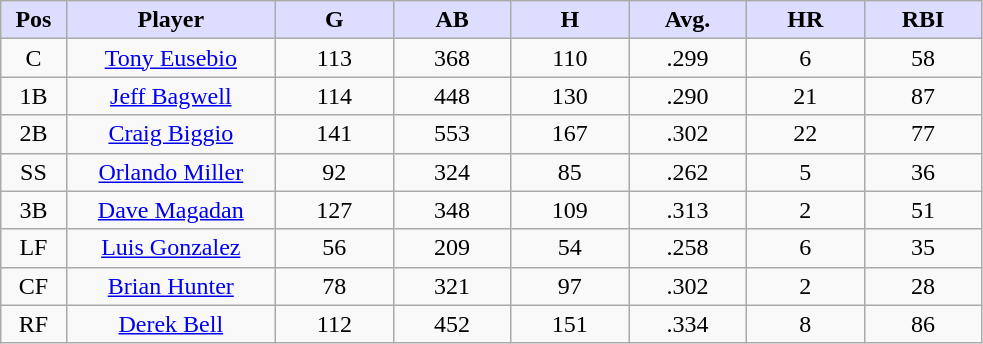<table class="wikitable sortable">
<tr>
<th style="background:#ddf; width:5%;">Pos</th>
<th style="background:#ddf; width:16%;">Player</th>
<th style="background:#ddf; width:9%;">G</th>
<th style="background:#ddf; width:9%;">AB</th>
<th style="background:#ddf; width:9%;">H</th>
<th style="background:#ddf; width:9%;">Avg.</th>
<th style="background:#ddf; width:9%;">HR</th>
<th style="background:#ddf; width:9%;">RBI</th>
</tr>
<tr align=center>
<td>C</td>
<td><a href='#'>Tony Eusebio</a></td>
<td>113</td>
<td>368</td>
<td>110</td>
<td>.299</td>
<td>6</td>
<td>58</td>
</tr>
<tr align=center>
<td>1B</td>
<td><a href='#'>Jeff Bagwell</a></td>
<td>114</td>
<td>448</td>
<td>130</td>
<td>.290</td>
<td>21</td>
<td>87</td>
</tr>
<tr align=center>
<td>2B</td>
<td><a href='#'>Craig Biggio</a></td>
<td>141</td>
<td>553</td>
<td>167</td>
<td>.302</td>
<td>22</td>
<td>77</td>
</tr>
<tr align=center>
<td>SS</td>
<td><a href='#'>Orlando Miller</a></td>
<td>92</td>
<td>324</td>
<td>85</td>
<td>.262</td>
<td>5</td>
<td>36</td>
</tr>
<tr align=center>
<td>3B</td>
<td><a href='#'>Dave Magadan</a></td>
<td>127</td>
<td>348</td>
<td>109</td>
<td>.313</td>
<td>2</td>
<td>51</td>
</tr>
<tr align=center>
<td>LF</td>
<td><a href='#'>Luis Gonzalez</a></td>
<td>56</td>
<td>209</td>
<td>54</td>
<td>.258</td>
<td>6</td>
<td>35</td>
</tr>
<tr align=center>
<td>CF</td>
<td><a href='#'>Brian Hunter</a></td>
<td>78</td>
<td>321</td>
<td>97</td>
<td>.302</td>
<td>2</td>
<td>28</td>
</tr>
<tr align=center>
<td>RF</td>
<td><a href='#'>Derek Bell</a></td>
<td>112</td>
<td>452</td>
<td>151</td>
<td>.334</td>
<td>8</td>
<td>86</td>
</tr>
</table>
